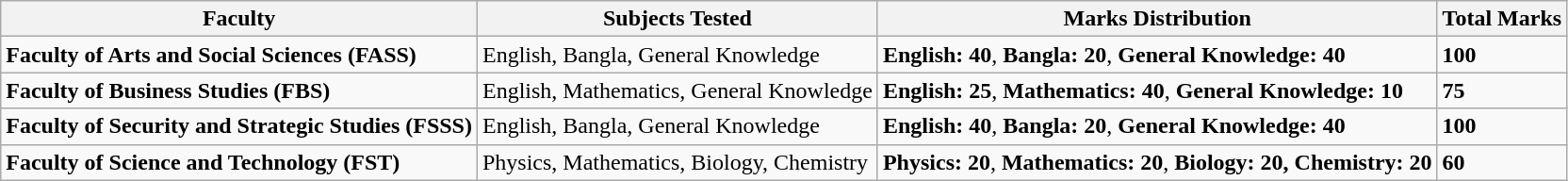<table class="wikitable">
<tr>
<th><strong>Faculty</strong></th>
<th><strong>Subjects Tested</strong></th>
<th><strong>Marks Distribution</strong></th>
<th><strong>Total Marks</strong></th>
</tr>
<tr>
<td><strong>Faculty of Arts and Social Sciences (FASS)</strong></td>
<td>English, Bangla, General Knowledge</td>
<td><strong>English: 40</strong>, <strong>Bangla:</strong> <strong>20</strong>, <strong>General Knowledge:</strong> <strong>40</strong></td>
<td><strong>100</strong></td>
</tr>
<tr>
<td><strong>Faculty of Business Studies (FBS)</strong></td>
<td>English, Mathematics, General Knowledge</td>
<td><strong>English:</strong> <strong>25</strong>, <strong>Mathematics: 40</strong>, <strong>General Knowledge:</strong> <strong>10</strong></td>
<td><strong>75</strong></td>
</tr>
<tr>
<td><strong>Faculty of Security and Strategic Studies (FSSS)</strong></td>
<td>English, Bangla, General Knowledge</td>
<td><strong>English: 40</strong>, <strong>Bangla:</strong> <strong>20</strong>, <strong>General Knowledge:</strong> <strong>40</strong></td>
<td><strong>100</strong></td>
</tr>
<tr>
<td><strong>Faculty of Science and Technology (FST)</strong></td>
<td>Physics, Mathematics, Biology, Chemistry</td>
<td><strong>Physics: 20</strong>, <strong>Mathematics:</strong> <strong>20</strong>, <strong>Biology: 20, Chemistry: 20</strong></td>
<td><strong>60</strong></td>
</tr>
</table>
